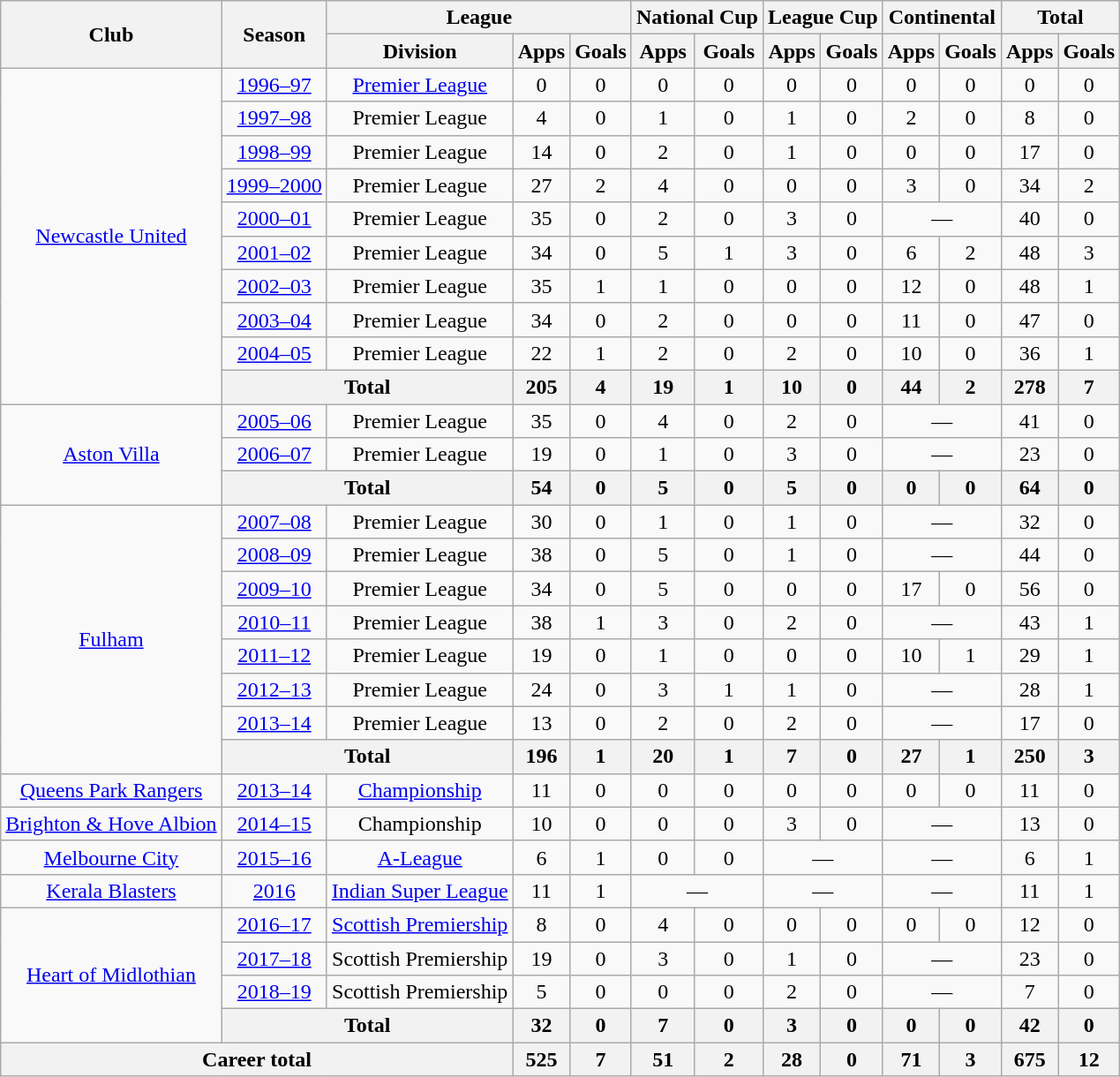<table class="wikitable" style="text-align:center">
<tr>
<th rowspan="2">Club</th>
<th rowspan="2">Season</th>
<th colspan="3">League</th>
<th colspan="2">National Cup</th>
<th colspan="2">League Cup</th>
<th colspan="2">Continental</th>
<th colspan="2">Total</th>
</tr>
<tr>
<th>Division</th>
<th>Apps</th>
<th>Goals</th>
<th>Apps</th>
<th>Goals</th>
<th>Apps</th>
<th>Goals</th>
<th>Apps</th>
<th>Goals</th>
<th>Apps</th>
<th>Goals</th>
</tr>
<tr>
<td rowspan="10"><a href='#'>Newcastle United</a></td>
<td><a href='#'>1996–97</a></td>
<td><a href='#'>Premier League</a></td>
<td>0</td>
<td>0</td>
<td>0</td>
<td>0</td>
<td>0</td>
<td>0</td>
<td>0</td>
<td>0</td>
<td>0</td>
<td>0</td>
</tr>
<tr>
<td><a href='#'>1997–98</a></td>
<td>Premier League</td>
<td>4</td>
<td>0</td>
<td>1</td>
<td>0</td>
<td>1</td>
<td>0</td>
<td>2</td>
<td>0</td>
<td>8</td>
<td>0</td>
</tr>
<tr>
<td><a href='#'>1998–99</a></td>
<td>Premier League</td>
<td>14</td>
<td>0</td>
<td>2</td>
<td>0</td>
<td>1</td>
<td>0</td>
<td>0</td>
<td>0</td>
<td>17</td>
<td>0</td>
</tr>
<tr>
<td><a href='#'>1999–2000</a></td>
<td>Premier League</td>
<td>27</td>
<td>2</td>
<td>4</td>
<td>0</td>
<td>0</td>
<td>0</td>
<td>3</td>
<td>0</td>
<td>34</td>
<td>2</td>
</tr>
<tr>
<td><a href='#'>2000–01</a></td>
<td>Premier League</td>
<td>35</td>
<td>0</td>
<td>2</td>
<td>0</td>
<td>3</td>
<td>0</td>
<td colspan="2">—</td>
<td>40</td>
<td>0</td>
</tr>
<tr>
<td><a href='#'>2001–02</a></td>
<td>Premier League</td>
<td>34</td>
<td>0</td>
<td>5</td>
<td>1</td>
<td>3</td>
<td>0</td>
<td>6</td>
<td>2</td>
<td>48</td>
<td>3</td>
</tr>
<tr>
<td><a href='#'>2002–03</a></td>
<td>Premier League</td>
<td>35</td>
<td>1</td>
<td>1</td>
<td>0</td>
<td>0</td>
<td>0</td>
<td>12</td>
<td>0</td>
<td>48</td>
<td>1</td>
</tr>
<tr>
<td><a href='#'>2003–04</a></td>
<td>Premier League</td>
<td>34</td>
<td>0</td>
<td>2</td>
<td>0</td>
<td>0</td>
<td>0</td>
<td>11</td>
<td>0</td>
<td>47</td>
<td>0</td>
</tr>
<tr>
<td><a href='#'>2004–05</a></td>
<td>Premier League</td>
<td>22</td>
<td>1</td>
<td>2</td>
<td>0</td>
<td>2</td>
<td>0</td>
<td>10</td>
<td>0</td>
<td>36</td>
<td>1</td>
</tr>
<tr>
<th colspan="2">Total</th>
<th>205</th>
<th>4</th>
<th>19</th>
<th>1</th>
<th>10</th>
<th>0</th>
<th>44</th>
<th>2</th>
<th>278</th>
<th>7</th>
</tr>
<tr>
<td rowspan="3"><a href='#'>Aston Villa</a></td>
<td><a href='#'>2005–06</a></td>
<td>Premier League</td>
<td>35</td>
<td>0</td>
<td>4</td>
<td>0</td>
<td>2</td>
<td>0</td>
<td colspan="2">—</td>
<td>41</td>
<td>0</td>
</tr>
<tr>
<td><a href='#'>2006–07</a></td>
<td>Premier League</td>
<td>19</td>
<td>0</td>
<td>1</td>
<td>0</td>
<td>3</td>
<td>0</td>
<td colspan="2">—</td>
<td>23</td>
<td>0</td>
</tr>
<tr>
<th colspan="2">Total</th>
<th>54</th>
<th>0</th>
<th>5</th>
<th>0</th>
<th>5</th>
<th>0</th>
<th>0</th>
<th>0</th>
<th>64</th>
<th>0</th>
</tr>
<tr>
<td rowspan="8"><a href='#'>Fulham</a></td>
<td><a href='#'>2007–08</a></td>
<td>Premier League</td>
<td>30</td>
<td>0</td>
<td>1</td>
<td>0</td>
<td>1</td>
<td>0</td>
<td colspan="2">—</td>
<td>32</td>
<td>0</td>
</tr>
<tr>
<td><a href='#'>2008–09</a></td>
<td>Premier League</td>
<td>38</td>
<td>0</td>
<td>5</td>
<td>0</td>
<td>1</td>
<td>0</td>
<td colspan="2">—</td>
<td>44</td>
<td>0</td>
</tr>
<tr>
<td><a href='#'>2009–10</a></td>
<td>Premier League</td>
<td>34</td>
<td>0</td>
<td>5</td>
<td>0</td>
<td>0</td>
<td>0</td>
<td>17</td>
<td>0</td>
<td>56</td>
<td>0</td>
</tr>
<tr>
<td><a href='#'>2010–11</a></td>
<td>Premier League</td>
<td>38</td>
<td>1</td>
<td>3</td>
<td>0</td>
<td>2</td>
<td>0</td>
<td colspan="2">—</td>
<td>43</td>
<td>1</td>
</tr>
<tr>
<td><a href='#'>2011–12</a></td>
<td>Premier League</td>
<td>19</td>
<td>0</td>
<td>1</td>
<td>0</td>
<td>0</td>
<td>0</td>
<td>10</td>
<td>1</td>
<td>29</td>
<td>1</td>
</tr>
<tr>
<td><a href='#'>2012–13</a></td>
<td>Premier League</td>
<td>24</td>
<td>0</td>
<td>3</td>
<td>1</td>
<td>1</td>
<td>0</td>
<td colspan="2">—</td>
<td>28</td>
<td>1</td>
</tr>
<tr>
<td><a href='#'>2013–14</a></td>
<td>Premier League</td>
<td>13</td>
<td>0</td>
<td>2</td>
<td>0</td>
<td>2</td>
<td>0</td>
<td colspan="2">—</td>
<td>17</td>
<td>0</td>
</tr>
<tr>
<th colspan="2">Total</th>
<th>196</th>
<th>1</th>
<th>20</th>
<th>1</th>
<th>7</th>
<th>0</th>
<th>27</th>
<th>1</th>
<th>250</th>
<th>3</th>
</tr>
<tr>
<td><a href='#'>Queens Park Rangers</a></td>
<td><a href='#'>2013–14</a></td>
<td><a href='#'>Championship</a></td>
<td>11</td>
<td>0</td>
<td>0</td>
<td>0</td>
<td>0</td>
<td>0</td>
<td>0</td>
<td>0</td>
<td>11</td>
<td>0</td>
</tr>
<tr>
<td><a href='#'>Brighton & Hove Albion</a></td>
<td><a href='#'>2014–15</a></td>
<td>Championship</td>
<td>10</td>
<td>0</td>
<td>0</td>
<td>0</td>
<td>3</td>
<td>0</td>
<td colspan="2">—</td>
<td>13</td>
<td>0</td>
</tr>
<tr>
<td><a href='#'>Melbourne City</a></td>
<td><a href='#'>2015–16</a></td>
<td><a href='#'>A-League</a></td>
<td>6</td>
<td>1</td>
<td>0</td>
<td>0</td>
<td colspan="2">—</td>
<td colspan="2">—</td>
<td>6</td>
<td>1</td>
</tr>
<tr>
<td><a href='#'>Kerala Blasters</a></td>
<td><a href='#'>2016</a></td>
<td><a href='#'>Indian Super League</a></td>
<td>11</td>
<td>1</td>
<td colspan="2">—</td>
<td colspan="2">—</td>
<td colspan="2">—</td>
<td>11</td>
<td>1</td>
</tr>
<tr>
<td rowspan="4"><a href='#'>Heart of Midlothian</a></td>
<td><a href='#'>2016–17</a></td>
<td><a href='#'>Scottish Premiership</a></td>
<td>8</td>
<td>0</td>
<td>4</td>
<td>0</td>
<td>0</td>
<td>0</td>
<td>0</td>
<td>0</td>
<td>12</td>
<td>0</td>
</tr>
<tr>
<td><a href='#'>2017–18</a></td>
<td>Scottish Premiership</td>
<td>19</td>
<td>0</td>
<td>3</td>
<td>0</td>
<td>1</td>
<td>0</td>
<td colspan="2">—</td>
<td>23</td>
<td>0</td>
</tr>
<tr>
<td><a href='#'>2018–19</a></td>
<td>Scottish Premiership</td>
<td>5</td>
<td>0</td>
<td>0</td>
<td>0</td>
<td>2</td>
<td>0</td>
<td colspan="2">—</td>
<td>7</td>
<td>0</td>
</tr>
<tr>
<th colspan="2">Total</th>
<th>32</th>
<th>0</th>
<th>7</th>
<th>0</th>
<th>3</th>
<th>0</th>
<th>0</th>
<th>0</th>
<th>42</th>
<th>0</th>
</tr>
<tr>
<th colspan="3">Career total</th>
<th>525</th>
<th>7</th>
<th>51</th>
<th>2</th>
<th>28</th>
<th>0</th>
<th>71</th>
<th>3</th>
<th>675</th>
<th>12</th>
</tr>
</table>
